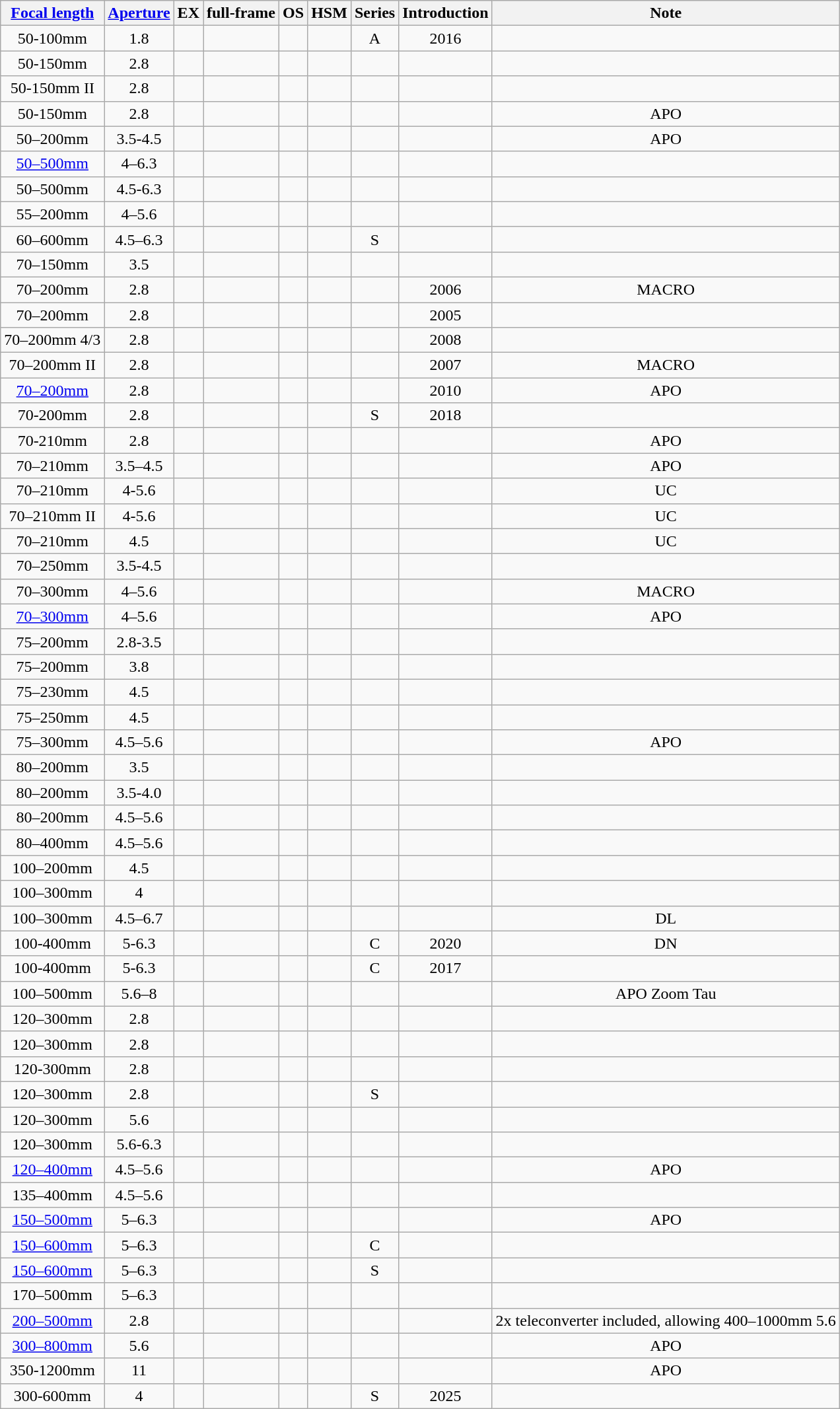<table class="wikitable sortable" style="text-align:center">
<tr ">
<th><a href='#'>Focal length</a></th>
<th><a href='#'>Aperture</a></th>
<th>EX</th>
<th>full-frame</th>
<th>OS</th>
<th>HSM</th>
<th>Series</th>
<th>Introduction</th>
<th>Note</th>
</tr>
<tr>
<td>50-100mm</td>
<td>1.8</td>
<td></td>
<td></td>
<td></td>
<td></td>
<td>A</td>
<td>2016</td>
<td></td>
</tr>
<tr>
<td>50-150mm</td>
<td>2.8</td>
<td></td>
<td></td>
<td></td>
<td></td>
<td></td>
<td></td>
<td></td>
</tr>
<tr>
<td>50-150mm II</td>
<td>2.8</td>
<td></td>
<td></td>
<td></td>
<td></td>
<td></td>
<td></td>
<td></td>
</tr>
<tr>
<td>50-150mm</td>
<td>2.8</td>
<td></td>
<td></td>
<td></td>
<td></td>
<td></td>
<td></td>
<td>APO</td>
</tr>
<tr>
<td>50–200mm</td>
<td>3.5-4.5</td>
<td></td>
<td></td>
<td></td>
<td></td>
<td></td>
<td></td>
<td>APO</td>
</tr>
<tr>
<td><a href='#'>50–500mm</a></td>
<td>4–6.3</td>
<td></td>
<td></td>
<td></td>
<td></td>
<td></td>
<td></td>
<td></td>
</tr>
<tr>
<td>50–500mm</td>
<td>4.5-6.3</td>
<td></td>
<td></td>
<td></td>
<td></td>
<td></td>
<td></td>
<td></td>
</tr>
<tr>
<td>55–200mm</td>
<td>4–5.6</td>
<td></td>
<td></td>
<td></td>
<td></td>
<td></td>
<td></td>
<td></td>
</tr>
<tr>
<td>60–600mm</td>
<td>4.5–6.3</td>
<td></td>
<td></td>
<td></td>
<td></td>
<td>S</td>
<td></td>
<td></td>
</tr>
<tr>
<td>70–150mm</td>
<td>3.5</td>
<td></td>
<td></td>
<td></td>
<td></td>
<td></td>
<td></td>
<td></td>
</tr>
<tr>
<td>70–200mm</td>
<td>2.8</td>
<td></td>
<td></td>
<td></td>
<td></td>
<td></td>
<td>2006</td>
<td>MACRO</td>
</tr>
<tr>
<td>70–200mm</td>
<td>2.8</td>
<td></td>
<td></td>
<td></td>
<td></td>
<td></td>
<td>2005</td>
<td></td>
</tr>
<tr>
<td>70–200mm 4/3</td>
<td>2.8</td>
<td></td>
<td></td>
<td></td>
<td></td>
<td></td>
<td>2008</td>
<td></td>
</tr>
<tr>
<td>70–200mm II</td>
<td>2.8</td>
<td></td>
<td></td>
<td></td>
<td></td>
<td></td>
<td>2007</td>
<td>MACRO</td>
</tr>
<tr>
<td><a href='#'>70–200mm</a></td>
<td>2.8</td>
<td></td>
<td></td>
<td></td>
<td></td>
<td></td>
<td>2010</td>
<td>APO</td>
</tr>
<tr>
<td>70-200mm</td>
<td>2.8</td>
<td></td>
<td></td>
<td></td>
<td></td>
<td>S</td>
<td>2018</td>
<td></td>
</tr>
<tr>
<td>70-210mm</td>
<td>2.8</td>
<td></td>
<td></td>
<td></td>
<td></td>
<td></td>
<td></td>
<td>APO</td>
</tr>
<tr>
<td>70–210mm</td>
<td>3.5–4.5</td>
<td></td>
<td></td>
<td></td>
<td></td>
<td></td>
<td></td>
<td>APO</td>
</tr>
<tr>
<td>70–210mm</td>
<td>4-5.6</td>
<td></td>
<td></td>
<td></td>
<td></td>
<td></td>
<td></td>
<td>UC</td>
</tr>
<tr>
<td>70–210mm II</td>
<td>4-5.6</td>
<td></td>
<td></td>
<td></td>
<td></td>
<td></td>
<td></td>
<td>UC</td>
</tr>
<tr>
<td>70–210mm</td>
<td>4.5</td>
<td></td>
<td></td>
<td></td>
<td></td>
<td></td>
<td></td>
<td>UC</td>
</tr>
<tr>
<td>70–250mm</td>
<td>3.5-4.5</td>
<td></td>
<td></td>
<td></td>
<td></td>
<td></td>
<td></td>
<td></td>
</tr>
<tr>
<td>70–300mm</td>
<td>4–5.6</td>
<td></td>
<td></td>
<td></td>
<td></td>
<td></td>
<td></td>
<td>MACRO</td>
</tr>
<tr>
<td><a href='#'>70–300mm</a></td>
<td>4–5.6</td>
<td></td>
<td></td>
<td></td>
<td></td>
<td></td>
<td></td>
<td>APO</td>
</tr>
<tr>
<td>75–200mm</td>
<td>2.8-3.5</td>
<td></td>
<td></td>
<td></td>
<td></td>
<td></td>
<td></td>
<td></td>
</tr>
<tr>
<td>75–200mm</td>
<td>3.8</td>
<td></td>
<td></td>
<td></td>
<td></td>
<td></td>
<td></td>
<td></td>
</tr>
<tr>
<td>75–230mm</td>
<td>4.5</td>
<td></td>
<td></td>
<td></td>
<td></td>
<td></td>
<td></td>
<td></td>
</tr>
<tr>
<td>75–250mm</td>
<td>4.5</td>
<td></td>
<td></td>
<td></td>
<td></td>
<td></td>
<td></td>
<td></td>
</tr>
<tr>
<td>75–300mm</td>
<td>4.5–5.6</td>
<td></td>
<td></td>
<td></td>
<td></td>
<td></td>
<td></td>
<td>APO</td>
</tr>
<tr>
<td>80–200mm</td>
<td>3.5</td>
<td></td>
<td></td>
<td></td>
<td></td>
<td></td>
<td></td>
<td></td>
</tr>
<tr>
<td>80–200mm</td>
<td>3.5-4.0</td>
<td></td>
<td></td>
<td></td>
<td></td>
<td></td>
<td></td>
<td></td>
</tr>
<tr>
<td>80–200mm</td>
<td>4.5–5.6</td>
<td></td>
<td></td>
<td></td>
<td></td>
<td></td>
<td></td>
<td></td>
</tr>
<tr>
<td>80–400mm</td>
<td>4.5–5.6</td>
<td></td>
<td></td>
<td></td>
<td></td>
<td></td>
<td></td>
<td></td>
</tr>
<tr>
<td>100–200mm</td>
<td>4.5</td>
<td></td>
<td></td>
<td></td>
<td></td>
<td></td>
<td></td>
<td></td>
</tr>
<tr>
<td>100–300mm</td>
<td>4</td>
<td></td>
<td></td>
<td></td>
<td></td>
<td></td>
<td></td>
<td></td>
</tr>
<tr>
<td>100–300mm</td>
<td>4.5–6.7</td>
<td></td>
<td></td>
<td></td>
<td></td>
<td></td>
<td></td>
<td>DL</td>
</tr>
<tr>
<td>100-400mm</td>
<td>5-6.3</td>
<td></td>
<td></td>
<td></td>
<td></td>
<td>C</td>
<td>2020</td>
<td>DN</td>
</tr>
<tr>
<td>100-400mm</td>
<td>5-6.3</td>
<td></td>
<td></td>
<td></td>
<td></td>
<td>C</td>
<td>2017</td>
<td></td>
</tr>
<tr>
<td>100–500mm</td>
<td>5.6–8</td>
<td></td>
<td></td>
<td></td>
<td></td>
<td></td>
<td></td>
<td>APO Zoom Tau</td>
</tr>
<tr>
<td>120–300mm</td>
<td>2.8</td>
<td></td>
<td></td>
<td></td>
<td></td>
<td></td>
<td></td>
<td></td>
</tr>
<tr>
<td>120–300mm</td>
<td>2.8</td>
<td></td>
<td></td>
<td></td>
<td></td>
<td></td>
<td></td>
<td></td>
</tr>
<tr>
<td>120-300mm</td>
<td>2.8</td>
<td></td>
<td></td>
<td></td>
<td></td>
<td></td>
<td></td>
<td></td>
</tr>
<tr>
<td>120–300mm</td>
<td>2.8</td>
<td></td>
<td></td>
<td></td>
<td></td>
<td>S</td>
<td></td>
<td></td>
</tr>
<tr>
<td>120–300mm</td>
<td>5.6</td>
<td></td>
<td></td>
<td></td>
<td></td>
<td></td>
<td></td>
<td></td>
</tr>
<tr>
<td>120–300mm</td>
<td>5.6-6.3</td>
<td></td>
<td></td>
<td></td>
<td></td>
<td></td>
<td></td>
<td></td>
</tr>
<tr>
<td><a href='#'>120–400mm</a></td>
<td>4.5–5.6</td>
<td></td>
<td></td>
<td></td>
<td></td>
<td></td>
<td></td>
<td>APO</td>
</tr>
<tr>
<td>135–400mm</td>
<td>4.5–5.6</td>
<td></td>
<td></td>
<td></td>
<td></td>
<td></td>
<td></td>
<td></td>
</tr>
<tr>
<td><a href='#'>150–500mm</a></td>
<td>5–6.3</td>
<td></td>
<td></td>
<td></td>
<td></td>
<td></td>
<td></td>
<td>APO</td>
</tr>
<tr>
<td><a href='#'>150–600mm</a></td>
<td>5–6.3</td>
<td></td>
<td></td>
<td></td>
<td></td>
<td>C</td>
<td></td>
<td></td>
</tr>
<tr>
<td><a href='#'>150–600mm</a></td>
<td>5–6.3</td>
<td></td>
<td></td>
<td></td>
<td></td>
<td>S</td>
<td></td>
<td></td>
</tr>
<tr>
<td>170–500mm</td>
<td>5–6.3</td>
<td></td>
<td></td>
<td></td>
<td></td>
<td></td>
<td></td>
<td></td>
</tr>
<tr>
<td><a href='#'>200–500mm</a></td>
<td>2.8</td>
<td></td>
<td></td>
<td></td>
<td></td>
<td></td>
<td></td>
<td>2x teleconverter included, allowing 400–1000mm 5.6</td>
</tr>
<tr>
<td><a href='#'>300–800mm</a></td>
<td>5.6</td>
<td></td>
<td></td>
<td></td>
<td></td>
<td></td>
<td></td>
<td>APO</td>
</tr>
<tr>
<td>350-1200mm</td>
<td>11</td>
<td></td>
<td></td>
<td></td>
<td></td>
<td></td>
<td></td>
<td>APO</td>
</tr>
<tr>
<td>300-600mm</td>
<td>4</td>
<td></td>
<td></td>
<td></td>
<td></td>
<td>S</td>
<td>2025</td>
<td></td>
</tr>
</table>
